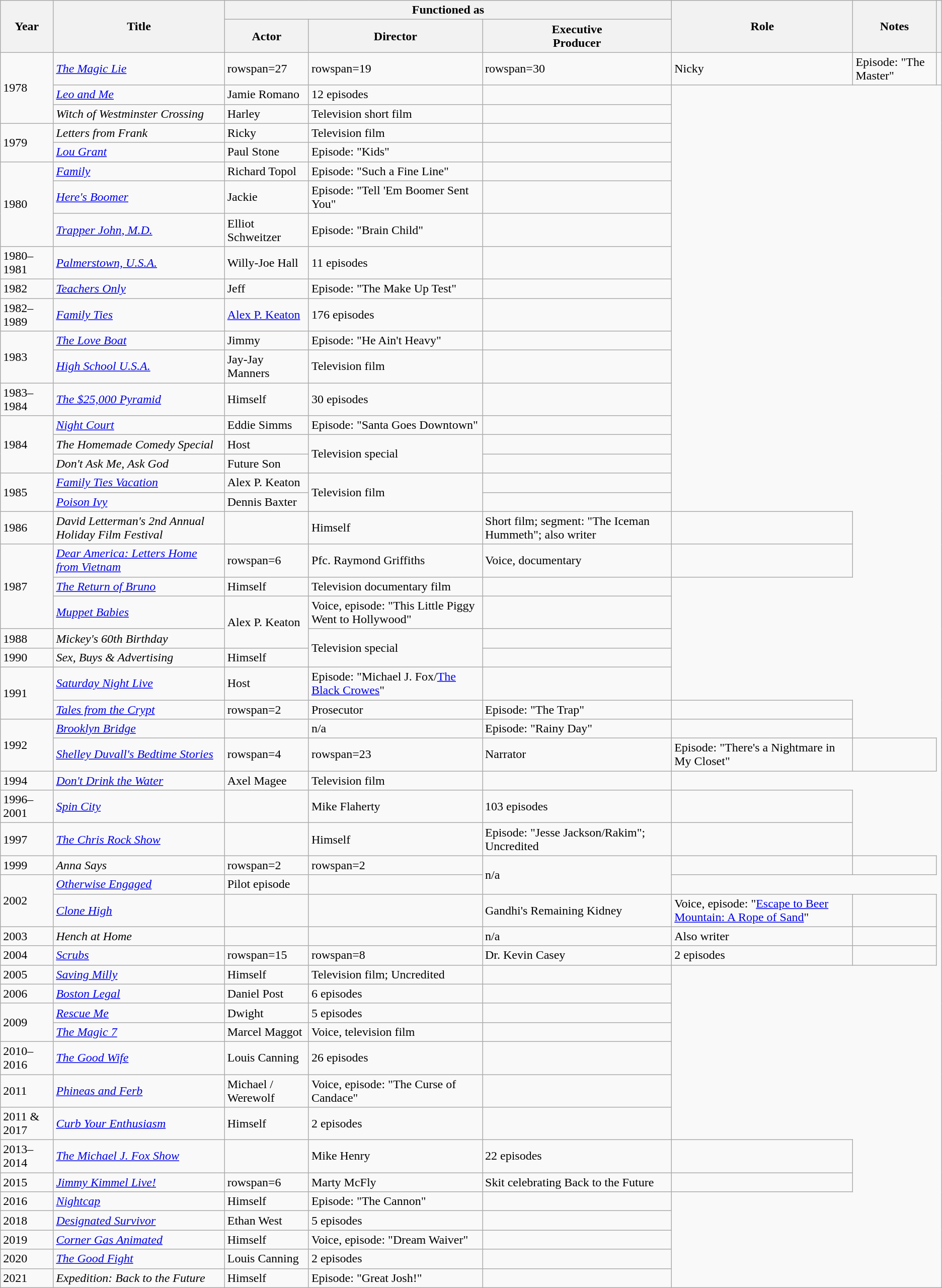<table class="wikitable sortable plainrowheaders sticky-header-multi">
<tr>
<th rowspan=2>Year</th>
<th rowspan=2>Title</th>
<th colspan=3>Functioned as</th>
<th rowspan=2>Role</th>
<th rowspan=2 class="unsortable">Notes</th>
<th rowspan=2 class="unsortable"></th>
</tr>
<tr>
<th>Actor</th>
<th>Director</th>
<th>Executive<br>Producer</th>
</tr>
<tr>
<td rowspan=3>1978</td>
<td data-sort-value="Magic Lie, The"><em><a href='#'>The Magic Lie</a></em></td>
<td>rowspan=27 </td>
<td>rowspan=19 </td>
<td>rowspan=30 </td>
<td>Nicky</td>
<td>Episode: "The Master"</td>
<td></td>
</tr>
<tr>
<td><em><a href='#'>Leo and Me</a></em></td>
<td>Jamie Romano</td>
<td>12 episodes</td>
<td></td>
</tr>
<tr>
<td><em>Witch of Westminster Crossing</em></td>
<td>Harley</td>
<td>Television short film</td>
<td></td>
</tr>
<tr>
<td rowspan=2>1979</td>
<td><em>Letters from Frank</em></td>
<td>Ricky</td>
<td>Television film</td>
<td></td>
</tr>
<tr>
<td><em><a href='#'>Lou Grant</a></em></td>
<td>Paul Stone</td>
<td>Episode: "Kids"</td>
<td></td>
</tr>
<tr>
<td rowspan=3>1980</td>
<td><em><a href='#'>Family</a></em></td>
<td>Richard Topol</td>
<td>Episode: "Such a Fine Line"</td>
<td></td>
</tr>
<tr>
<td><em><a href='#'>Here's Boomer</a></em></td>
<td>Jackie</td>
<td>Episode: "Tell 'Em Boomer Sent You"</td>
<td></td>
</tr>
<tr>
<td><em><a href='#'>Trapper John, M.D.</a></em></td>
<td>Elliot Schweitzer</td>
<td>Episode: "Brain Child"</td>
<td></td>
</tr>
<tr>
<td>1980–1981</td>
<td><em><a href='#'>Palmerstown, U.S.A.</a></em></td>
<td>Willy-Joe Hall</td>
<td>11 episodes</td>
<td></td>
</tr>
<tr>
<td>1982</td>
<td><em><a href='#'>Teachers Only</a></em></td>
<td>Jeff</td>
<td>Episode: "The Make Up Test"</td>
<td></td>
</tr>
<tr>
<td>1982–1989</td>
<td><em><a href='#'>Family Ties</a></em></td>
<td><a href='#'>Alex P. Keaton</a></td>
<td>176 episodes</td>
<td></td>
</tr>
<tr>
<td rowspan=2>1983</td>
<td data-sort-value="Love Boat, The"><em><a href='#'>The Love Boat</a></em></td>
<td>Jimmy</td>
<td>Episode: "He Ain't Heavy"</td>
<td></td>
</tr>
<tr>
<td><em><a href='#'>High School U.S.A.</a></em></td>
<td>Jay-Jay Manners</td>
<td>Television film</td>
<td></td>
</tr>
<tr>
<td>1983–1984</td>
<td data-sort-value="$25,000 Pyramid, The"><em><a href='#'>The $25,000 Pyramid</a></em></td>
<td>Himself</td>
<td>30 episodes</td>
<td></td>
</tr>
<tr>
<td rowspan=3>1984</td>
<td><em><a href='#'>Night Court</a></em></td>
<td>Eddie Simms</td>
<td>Episode: "Santa Goes Downtown"</td>
<td></td>
</tr>
<tr>
<td data-sort-value="Homemade Comedy Special, The"><em>The Homemade Comedy Special</em></td>
<td>Host</td>
<td rowspan=2>Television special</td>
<td></td>
</tr>
<tr>
<td><em>Don't Ask Me, Ask God</em></td>
<td>Future Son</td>
<td></td>
</tr>
<tr>
<td rowspan=2>1985</td>
<td><em><a href='#'>Family Ties Vacation</a></em></td>
<td>Alex P. Keaton</td>
<td rowspan=2>Television film</td>
<td></td>
</tr>
<tr>
<td><em><a href='#'>Poison Ivy</a></em></td>
<td>Dennis Baxter</td>
<td></td>
</tr>
<tr>
<td>1986</td>
<td><em>David Letterman's 2nd Annual Holiday Film Festival</em></td>
<td></td>
<td>Himself</td>
<td>Short film; segment: "The Iceman Hummeth"; also writer</td>
<td></td>
</tr>
<tr>
<td rowspan=3>1987</td>
<td><em><a href='#'>Dear America: Letters Home from Vietnam</a></em></td>
<td>rowspan=6 </td>
<td>Pfc. Raymond Griffiths</td>
<td>Voice, documentary</td>
<td></td>
</tr>
<tr>
<td data-sort-value="Return of Bruno, The"><em><a href='#'>The Return of Bruno</a></em></td>
<td>Himself</td>
<td>Television documentary film</td>
<td></td>
</tr>
<tr>
<td><em><a href='#'>Muppet Babies</a></em></td>
<td rowspan=2>Alex P. Keaton</td>
<td>Voice, episode: "This Little Piggy Went to Hollywood"</td>
<td></td>
</tr>
<tr>
<td>1988</td>
<td><em>Mickey's 60th Birthday</em></td>
<td rowspan=2>Television special</td>
<td></td>
</tr>
<tr>
<td>1990</td>
<td><em>Sex, Buys & Advertising</em></td>
<td>Himself</td>
<td></td>
</tr>
<tr>
<td rowspan=2>1991</td>
<td><em><a href='#'>Saturday Night Live</a></em></td>
<td>Host</td>
<td>Episode: "Michael J. Fox/<a href='#'>The Black Crowes</a>"</td>
<td></td>
</tr>
<tr>
<td><em><a href='#'>Tales from the Crypt</a></em> </td>
<td>rowspan=2 </td>
<td>Prosecutor</td>
<td>Episode: "The Trap"</td>
<td></td>
</tr>
<tr>
<td rowspan=2>1992 </td>
<td><em><a href='#'>Brooklyn Bridge</a></em></td>
<td></td>
<td>n/a</td>
<td>Episode: "Rainy Day"</td>
<td></td>
</tr>
<tr>
<td><em><a href='#'>Shelley Duvall's Bedtime Stories</a></em> </td>
<td>rowspan=4 </td>
<td>rowspan=23 </td>
<td>Narrator</td>
<td>Episode: "There's a Nightmare in My Closet"</td>
<td></td>
</tr>
<tr>
<td>1994</td>
<td><em><a href='#'>Don't Drink the Water</a></em></td>
<td>Axel Magee</td>
<td>Television film</td>
<td></td>
</tr>
<tr>
<td>1996–2001</td>
<td><em><a href='#'>Spin City</a></em></td>
<td></td>
<td>Mike Flaherty</td>
<td>103 episodes</td>
<td></td>
</tr>
<tr>
<td>1997</td>
<td data-sort-value="Chris Rock Show, The"><em><a href='#'>The Chris Rock Show</a></em></td>
<td></td>
<td>Himself</td>
<td>Episode: "Jesse Jackson/Rakim"; Uncredited</td>
<td></td>
</tr>
<tr>
<td>1999</td>
<td><em>Anna Says</em></td>
<td>rowspan=2 </td>
<td>rowspan=2 </td>
<td rowspan=2>n/a</td>
<td></td>
<td></td>
</tr>
<tr>
<td rowspan=2>2002</td>
<td><em><a href='#'>Otherwise Engaged</a></em></td>
<td>Pilot episode</td>
<td></td>
</tr>
<tr>
<td><em><a href='#'>Clone High</a></em> </td>
<td></td>
<td></td>
<td>Gandhi's Remaining Kidney</td>
<td>Voice, episode: "<a href='#'>Escape to Beer Mountain: A Rope of Sand</a>"</td>
<td></td>
</tr>
<tr>
<td>2003</td>
<td><em>Hench at Home</em></td>
<td></td>
<td></td>
<td>n/a</td>
<td>Also writer</td>
<td></td>
</tr>
<tr>
<td>2004</td>
<td><em><a href='#'>Scrubs</a></em></td>
<td>rowspan=15 </td>
<td>rowspan=8 </td>
<td>Dr. Kevin Casey</td>
<td>2 episodes</td>
<td></td>
</tr>
<tr>
<td>2005</td>
<td><em><a href='#'>Saving Milly</a></em></td>
<td>Himself</td>
<td>Television film; Uncredited</td>
<td></td>
</tr>
<tr>
<td>2006</td>
<td><em><a href='#'>Boston Legal</a></em></td>
<td>Daniel Post</td>
<td>6 episodes</td>
<td></td>
</tr>
<tr>
<td rowspan=2>2009</td>
<td><em><a href='#'>Rescue Me</a></em></td>
<td>Dwight</td>
<td>5 episodes</td>
<td></td>
</tr>
<tr>
<td data-sort-value="Magic 7, The"><em><a href='#'>The Magic 7</a></em></td>
<td>Marcel Maggot</td>
<td>Voice, television film</td>
<td></td>
</tr>
<tr>
<td>2010–2016</td>
<td data-sort-value="Good Wife, The"><em><a href='#'>The Good Wife</a></em></td>
<td>Louis Canning</td>
<td>26 episodes</td>
<td></td>
</tr>
<tr>
<td>2011</td>
<td><em><a href='#'>Phineas and Ferb</a></em></td>
<td>Michael / Werewolf</td>
<td>Voice, episode: "The Curse of Candace"</td>
<td></td>
</tr>
<tr>
<td>2011 & 2017</td>
<td><em><a href='#'>Curb Your Enthusiasm</a></em></td>
<td>Himself</td>
<td>2 episodes</td>
<td></td>
</tr>
<tr>
<td>2013–2014</td>
<td data-sort-value="Michael J. Fox Show, The"><em><a href='#'>The Michael J. Fox Show</a></em></td>
<td></td>
<td>Mike Henry</td>
<td>22 episodes</td>
<td></td>
</tr>
<tr>
<td>2015</td>
<td><em><a href='#'>Jimmy Kimmel Live!</a></em></td>
<td>rowspan=6 </td>
<td>Marty McFly</td>
<td>Skit celebrating Back to the Future</td>
<td style="text-align:center;"></td>
</tr>
<tr>
<td>2016</td>
<td><em><a href='#'>Nightcap</a></em></td>
<td>Himself</td>
<td>Episode: "The Cannon"</td>
<td></td>
</tr>
<tr>
<td>2018</td>
<td><em><a href='#'>Designated Survivor</a></em></td>
<td>Ethan West</td>
<td>5 episodes</td>
<td style="text-align:center;"></td>
</tr>
<tr>
<td>2019</td>
<td><em><a href='#'>Corner Gas Animated</a></em></td>
<td>Himself</td>
<td>Voice, episode: "Dream Waiver"</td>
<td></td>
</tr>
<tr>
<td>2020</td>
<td data-sort-value="Good Fight, The"><em><a href='#'>The Good Fight</a></em></td>
<td>Louis Canning</td>
<td>2 episodes</td>
<td></td>
</tr>
<tr>
<td>2021</td>
<td><em>Expedition: Back to the Future</em></td>
<td>Himself</td>
<td>Episode: "Great Josh!"</td>
<td></td>
</tr>
</table>
